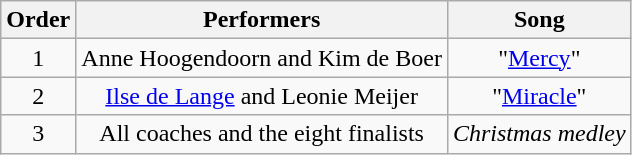<table class="wikitable" style="text-align: center; width: auto;">
<tr>
<th>Order</th>
<th>Performers</th>
<th>Song</th>
</tr>
<tr>
<td>1</td>
<td>Anne Hoogendoorn and Kim de Boer</td>
<td>"<a href='#'>Mercy</a>"</td>
</tr>
<tr>
<td>2</td>
<td><a href='#'>Ilse de Lange</a> and Leonie Meijer</td>
<td>"<a href='#'>Miracle</a>"</td>
</tr>
<tr>
<td>3</td>
<td>All coaches and the eight finalists</td>
<td><em>Christmas medley</em></td>
</tr>
</table>
